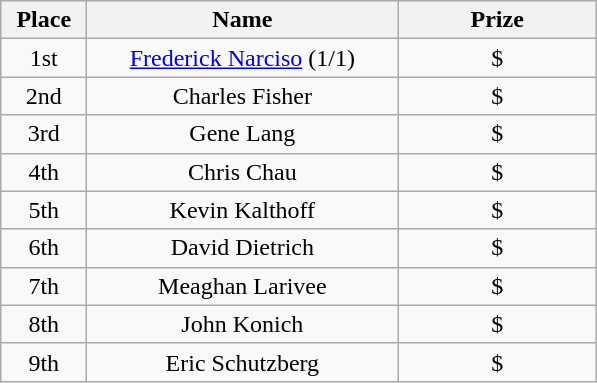<table class="wikitable" style="text-align:center">
<tr>
<th width="50">Place</th>
<th width="200">Name</th>
<th width="125">Prize</th>
</tr>
<tr>
<td>1st</td>
<td><a href='#'>Frederick Narciso</a> (1/1)</td>
<td>$</td>
</tr>
<tr>
<td>2nd</td>
<td>Charles Fisher</td>
<td>$</td>
</tr>
<tr>
<td>3rd</td>
<td>Gene Lang</td>
<td>$</td>
</tr>
<tr>
<td>4th</td>
<td>Chris Chau</td>
<td>$</td>
</tr>
<tr>
<td>5th</td>
<td>Kevin Kalthoff</td>
<td>$</td>
</tr>
<tr>
<td>6th</td>
<td>David Dietrich</td>
<td>$</td>
</tr>
<tr>
<td>7th</td>
<td>Meaghan Larivee</td>
<td>$</td>
</tr>
<tr>
<td>8th</td>
<td>John Konich</td>
<td>$</td>
</tr>
<tr>
<td>9th</td>
<td>Eric Schutzberg</td>
<td>$</td>
</tr>
</table>
